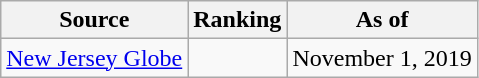<table class="wikitable" style="text-align:center">
<tr>
<th>Source</th>
<th>Ranking</th>
<th>As of</th>
</tr>
<tr>
<td align=left><a href='#'>New Jersey Globe</a></td>
<td></td>
<td>November 1, 2019</td>
</tr>
</table>
